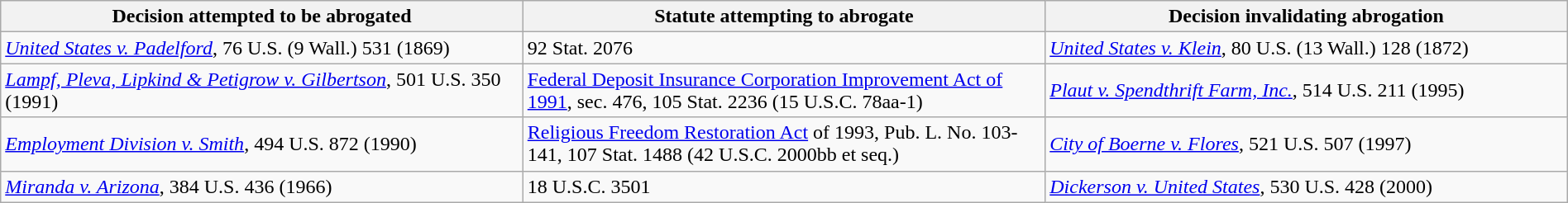<table class="wikitable" style="width:100%; margin:auto;">
<tr>
<th style="width:33%;">Decision attempted to be abrogated</th>
<th style="width:33%;">Statute attempting to abrogate</th>
<th style="width:33%;">Decision invalidating abrogation</th>
</tr>
<tr>
<td><em><a href='#'>United States v. Padelford</a></em>, 76 U.S. (9 Wall.) 531 (1869)</td>
<td>92 Stat. 2076</td>
<td><em><a href='#'>United States v. Klein</a></em>, 80 U.S. (13 Wall.) 128 (1872)</td>
</tr>
<tr>
<td><em><a href='#'>Lampf, Pleva, Lipkind & Petigrow v. Gilbertson</a></em>, 501 U.S. 350 (1991)</td>
<td><a href='#'>Federal Deposit Insurance Corporation Improvement Act of 1991</a>, sec. 476, 105 Stat. 2236 (15 U.S.C. 78aa-1)</td>
<td><em><a href='#'>Plaut v. Spendthrift Farm, Inc.</a></em>, 514 U.S. 211 (1995)</td>
</tr>
<tr>
<td><em><a href='#'>Employment Division v. Smith</a></em>, 494 U.S. 872 (1990)</td>
<td><a href='#'>Religious Freedom Restoration Act</a> of 1993, Pub. L. No. 103-141, 107 Stat. 1488  (42 U.S.C. 2000bb et seq.)</td>
<td><em><a href='#'>City of Boerne v. Flores</a></em>, 521 U.S. 507 (1997)</td>
</tr>
<tr>
<td><em><a href='#'>Miranda v. Arizona</a></em>, 384 U.S. 436 (1966)</td>
<td>18 U.S.C. 3501</td>
<td><em><a href='#'>Dickerson v. United States</a></em>, 530 U.S. 428 (2000)</td>
</tr>
</table>
